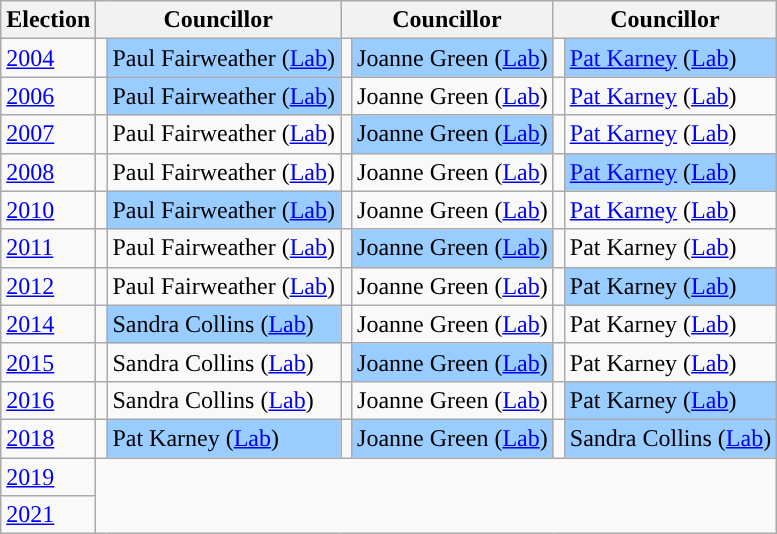<table class="wikitable">
<tr>
<th>Election</th>
<th colspan="2">Councillor</th>
<th colspan="2">Councillor</th>
<th colspan="2">Councillor</th>
</tr>
<tr>
<td><a href='#'>2004</a></td>
<td style="background-color: "></td>
<td bgcolor="#99CCFF">Paul Fairweather (<a href='#'>Lab</a>)</td>
<td style="background-color: "></td>
<td bgcolor="#99CCFF">Joanne Green (<a href='#'>Lab</a>)</td>
<td style="background-color: "></td>
<td bgcolor="#99CCFF"><a href='#'>Pat Karney</a> (<a href='#'>Lab</a>)</td>
</tr>
<tr>
<td><a href='#'>2006</a></td>
<td style="background-color: "></td>
<td bgcolor="#99CCFF">Paul Fairweather (<a href='#'>Lab</a>)</td>
<td style="background-color: "></td>
<td>Joanne Green (<a href='#'>Lab</a>)</td>
<td style="background-color: "></td>
<td><a href='#'>Pat Karney</a> (<a href='#'>Lab</a>)</td>
</tr>
<tr>
<td><a href='#'>2007</a></td>
<td style="background-color: "></td>
<td>Paul Fairweather (<a href='#'>Lab</a>)</td>
<td style="background-color: "></td>
<td bgcolor="#99CCFF">Joanne Green (<a href='#'>Lab</a>)</td>
<td style="background-color: "></td>
<td><a href='#'>Pat Karney</a> (<a href='#'>Lab</a>)</td>
</tr>
<tr>
<td><a href='#'>2008</a></td>
<td style="background-color: "></td>
<td>Paul Fairweather (<a href='#'>Lab</a>)</td>
<td style="background-color: "></td>
<td>Joanne Green (<a href='#'>Lab</a>)</td>
<td style="background-color: "></td>
<td bgcolor="#99CCFF"><a href='#'>Pat Karney</a> (<a href='#'>Lab</a>)</td>
</tr>
<tr>
<td><a href='#'>2010</a></td>
<td style="background-color: "></td>
<td bgcolor="#99CCFF">Paul Fairweather (<a href='#'>Lab</a>)</td>
<td style="background-color: "></td>
<td>Joanne Green (<a href='#'>Lab</a>)</td>
<td style="background-color: "></td>
<td><a href='#'>Pat Karney</a> (<a href='#'>Lab</a>)</td>
</tr>
<tr>
<td><a href='#'>2011</a></td>
<td style="background-color: "></td>
<td>Paul Fairweather (<a href='#'>Lab</a>)</td>
<td style="background-color: "></td>
<td bgcolor="#99CCFF">Joanne Green (<a href='#'>Lab</a>)</td>
<td style="background-color: "></td>
<td>Pat Karney (<a href='#'>Lab</a>)</td>
</tr>
<tr>
<td><a href='#'>2012</a></td>
<td style="background-color: "></td>
<td>Paul Fairweather (<a href='#'>Lab</a>)</td>
<td style="background-color: "></td>
<td>Joanne Green (<a href='#'>Lab</a>)</td>
<td style="background-color: "></td>
<td bgcolor="#99CCFF">Pat Karney (<a href='#'>Lab</a>)</td>
</tr>
<tr>
<td><a href='#'>2014</a></td>
<td style="background-color: "></td>
<td bgcolor="#99CCFF">Sandra Collins (<a href='#'>Lab</a>)</td>
<td style="background-color: "></td>
<td>Joanne Green (<a href='#'>Lab</a>)</td>
<td style="background-color: "></td>
<td>Pat Karney (<a href='#'>Lab</a>)</td>
</tr>
<tr>
<td><a href='#'>2015</a></td>
<td style="background-color: "></td>
<td>Sandra Collins (<a href='#'>Lab</a>)</td>
<td style="background-color: "></td>
<td bgcolor="#99CCFF">Joanne Green (<a href='#'>Lab</a>)</td>
<td style="background-color: "></td>
<td>Pat Karney (<a href='#'>Lab</a>)</td>
</tr>
<tr>
<td><a href='#'>2016</a></td>
<td style="background-color: "></td>
<td>Sandra Collins (<a href='#'>Lab</a>)</td>
<td style="background-color: "></td>
<td>Joanne Green (<a href='#'>Lab</a>)</td>
<td style="background-color: "></td>
<td bgcolor="#99CCFF">Pat Karney (<a href='#'>Lab</a>)</td>
</tr>
<tr>
<td><a href='#'>2018</a></td>
<td style="background-color: "></td>
<td bgcolor="#99CCFF">Pat Karney (<a href='#'>Lab</a>)</td>
<td style="background-color: "></td>
<td bgcolor="#99CCFF">Joanne Green (<a href='#'>Lab</a>)</td>
<td style="background-color: "></td>
<td bgcolor="#99CCFF">Sandra Collins (<a href='#'>Lab</a>)</td>
</tr>
<tr>
<td><a href='#'>2019</a><br>

</td>
</tr>
<tr>
<td><a href='#'>2021</a><br>

</td>
</tr>
</table>
